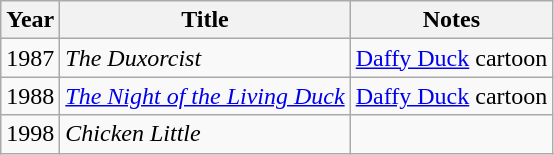<table class = "wikitable sortable">
<tr>
<th>Year</th>
<th>Title</th>
<th>Notes</th>
</tr>
<tr>
<td>1987</td>
<td><em>The Duxorcist</em></td>
<td><a href='#'>Daffy Duck</a> cartoon</td>
</tr>
<tr>
<td>1988</td>
<td><em><a href='#'>The Night of the Living Duck</a></em></td>
<td><a href='#'>Daffy Duck</a> cartoon</td>
</tr>
<tr>
<td>1998</td>
<td><em>Chicken Little</em></td>
<td></td>
</tr>
</table>
